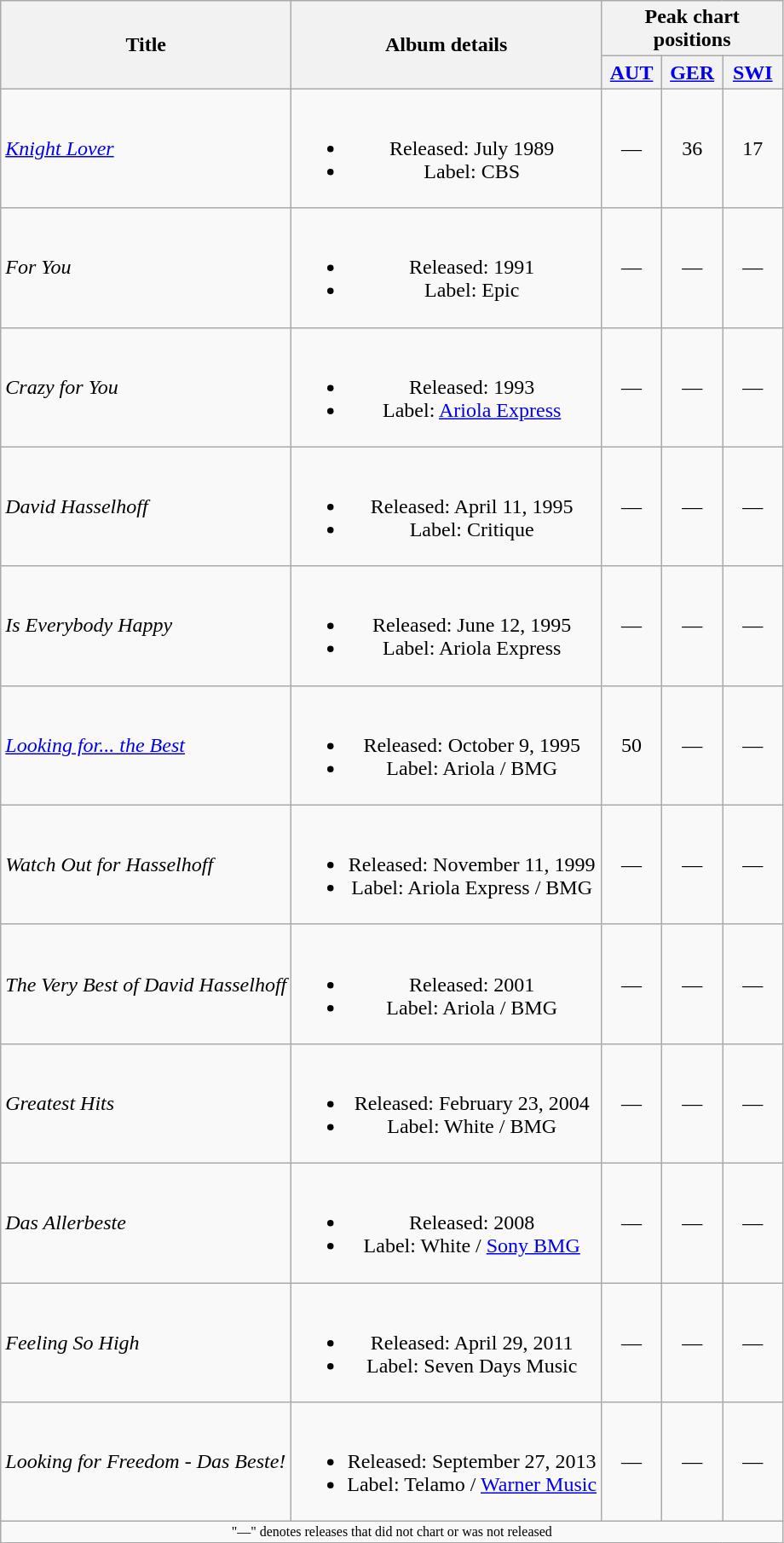<table class="wikitable" style="text-align:center;">
<tr>
<th rowspan="2">Title</th>
<th rowspan="2">Album details</th>
<th colspan="3">Peak chart positions</th>
</tr>
<tr>
<th style="width:40px;"><a href='#'>AUT</a><br></th>
<th style="width:40px;"><a href='#'>GER</a><br></th>
<th style="width:40px;"><a href='#'>SWI</a><br></th>
</tr>
<tr>
<td style="text-align:left;"><em><a href='#'>Knight Lover</a></em></td>
<td><br><ul><li>Released: July 1989</li><li>Label: CBS</li></ul></td>
<td>—</td>
<td>36</td>
<td>17</td>
</tr>
<tr>
<td style="text-align:left;"><em>For You</em></td>
<td><br><ul><li>Released: 1991</li><li>Label: Epic</li></ul></td>
<td>—</td>
<td>—</td>
<td>—</td>
</tr>
<tr>
<td style="text-align:left;"><em>Crazy for You</em></td>
<td><br><ul><li>Released: 1993</li><li>Label: <a href='#'>Ariola Express</a></li></ul></td>
<td>—</td>
<td>—</td>
<td>—</td>
</tr>
<tr>
<td style="text-align:left;"><em>David Hasselhoff</em></td>
<td><br><ul><li>Released: April 11, 1995</li><li>Label: Critique</li></ul></td>
<td>—</td>
<td>—</td>
<td>—</td>
</tr>
<tr>
<td style="text-align:left;"><em>Is Everybody Happy</em></td>
<td><br><ul><li>Released: June 12, 1995</li><li>Label: Ariola Express</li></ul></td>
<td>—</td>
<td>—</td>
<td>—</td>
</tr>
<tr>
<td style="text-align:left;"><em><a href='#'>Looking for... the Best</a></em></td>
<td><br><ul><li>Released: October 9, 1995</li><li>Label: Ariola / BMG</li></ul></td>
<td>50</td>
<td>—</td>
<td>—</td>
</tr>
<tr>
<td style="text-align:left;"><em>Watch Out for Hasselhoff</em></td>
<td><br><ul><li>Released: November 11, 1999</li><li>Label: Ariola Express / BMG</li></ul></td>
<td>—</td>
<td>—</td>
<td>—</td>
</tr>
<tr>
<td style="text-align:left;"><em>The Very Best of David Hasselhoff</em></td>
<td><br><ul><li>Released: 2001</li><li>Label: Ariola / BMG</li></ul></td>
<td>—</td>
<td>—</td>
<td>—</td>
</tr>
<tr>
<td style="text-align:left;"><em>Greatest Hits</em></td>
<td><br><ul><li>Released: February 23, 2004</li><li>Label: White / BMG</li></ul></td>
<td>—</td>
<td>—</td>
<td>—</td>
</tr>
<tr>
<td style="text-align:left;"><em>Das Allerbeste</em></td>
<td><br><ul><li>Released: 2008</li><li>Label: White / <a href='#'>Sony BMG</a></li></ul></td>
<td>—</td>
<td>—</td>
<td>—</td>
</tr>
<tr>
<td style="text-align:left;"><em>Feeling So High</em></td>
<td><br><ul><li>Released: April 29, 2011</li><li>Label: Seven Days Music</li></ul></td>
<td>—</td>
<td>—</td>
<td>—</td>
</tr>
<tr>
<td style="text-align:left;"><em>Looking for Freedom - Das Beste!</em></td>
<td><br><ul><li>Released: September 27, 2013</li><li>Label: Telamo / <a href='#'>Warner Music</a></li></ul></td>
<td>—</td>
<td>—</td>
<td>—</td>
</tr>
<tr>
<td colspan="10" style="font-size:8pt">"—" denotes releases that did not chart or was not released</td>
</tr>
</table>
